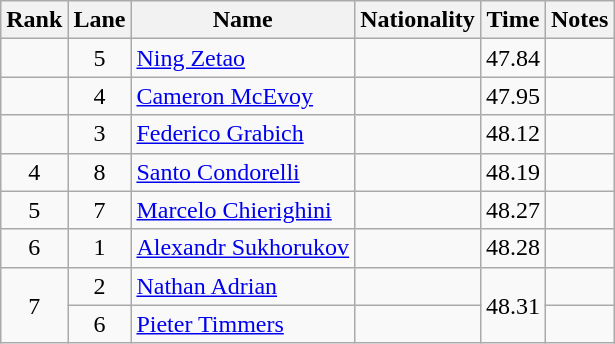<table class="wikitable sortable" style="text-align:center">
<tr>
<th>Rank</th>
<th>Lane</th>
<th>Name</th>
<th>Nationality</th>
<th>Time</th>
<th>Notes</th>
</tr>
<tr>
<td></td>
<td>5</td>
<td align=left><a href='#'>Ning Zetao</a></td>
<td align=left></td>
<td>47.84</td>
<td></td>
</tr>
<tr>
<td></td>
<td>4</td>
<td align=left><a href='#'>Cameron McEvoy</a></td>
<td align=left></td>
<td>47.95</td>
<td></td>
</tr>
<tr>
<td></td>
<td>3</td>
<td align=left><a href='#'>Federico Grabich</a></td>
<td align=left></td>
<td>48.12</td>
<td></td>
</tr>
<tr>
<td>4</td>
<td>8</td>
<td align=left><a href='#'>Santo Condorelli</a></td>
<td align=left></td>
<td>48.19</td>
<td></td>
</tr>
<tr>
<td>5</td>
<td>7</td>
<td align=left><a href='#'>Marcelo Chierighini</a></td>
<td align=left></td>
<td>48.27</td>
<td></td>
</tr>
<tr>
<td>6</td>
<td>1</td>
<td align=left><a href='#'>Alexandr Sukhorukov</a></td>
<td align=left></td>
<td>48.28</td>
<td></td>
</tr>
<tr>
<td rowspan=2>7</td>
<td>2</td>
<td align=left><a href='#'>Nathan Adrian</a></td>
<td align=left></td>
<td rowspan=2>48.31</td>
<td></td>
</tr>
<tr>
<td>6</td>
<td align=left><a href='#'>Pieter Timmers</a></td>
<td align=left></td>
<td></td>
</tr>
</table>
